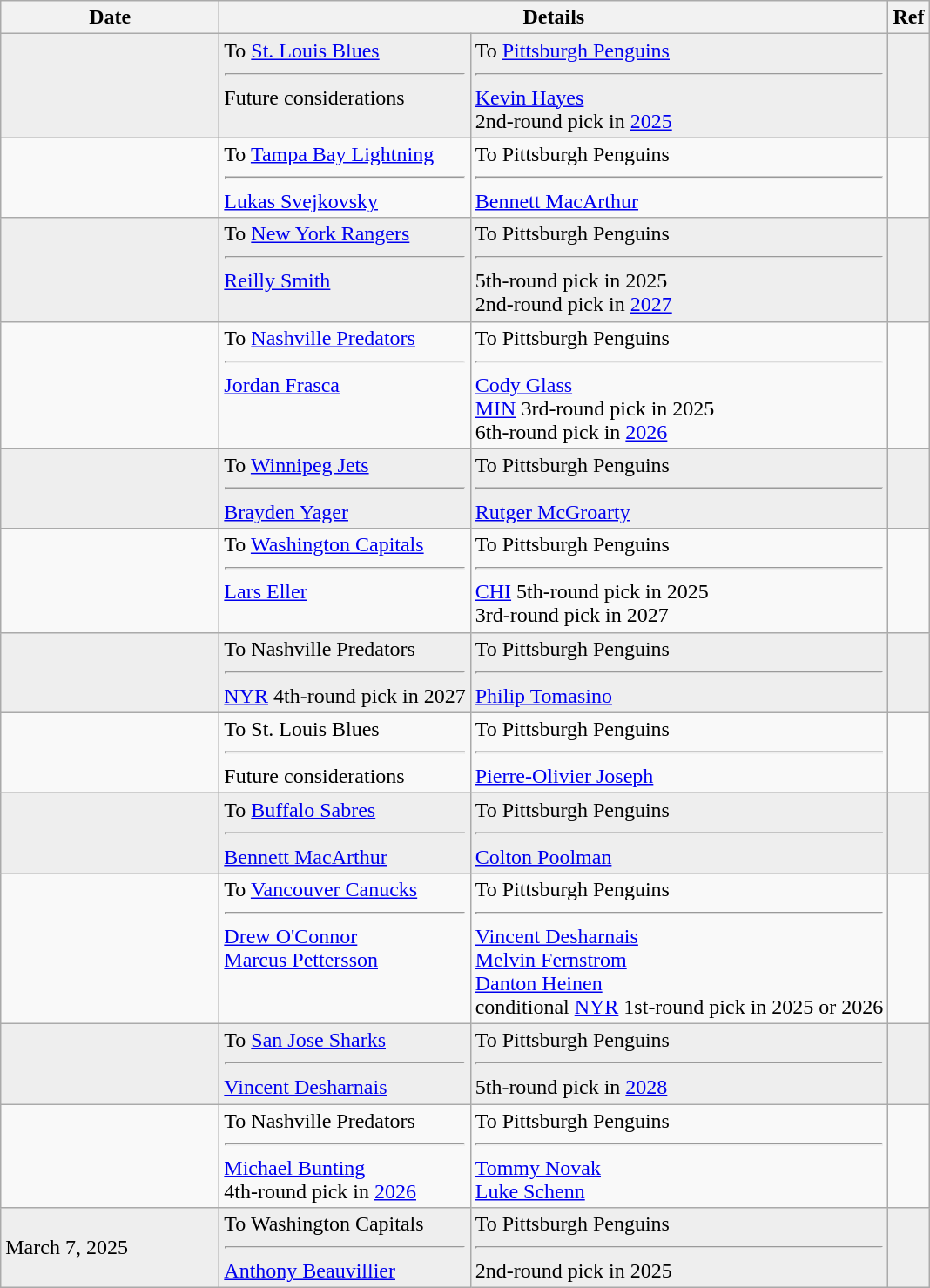<table class="wikitable">
<tr>
<th style="width: 10em;">Date</th>
<th colspan=2>Details</th>
<th>Ref</th>
</tr>
<tr style="background:#eee;">
<td></td>
<td valign="top">To <a href='#'>St. Louis Blues</a><hr>Future considerations</td>
<td valign="top">To <a href='#'>Pittsburgh Penguins</a><hr><a href='#'>Kevin Hayes</a><br>2nd-round pick in <a href='#'>2025</a></td>
<td></td>
</tr>
<tr>
<td></td>
<td valign="top">To <a href='#'>Tampa Bay Lightning</a><hr><a href='#'>Lukas Svejkovsky</a></td>
<td valign="top">To Pittsburgh Penguins<hr><a href='#'>Bennett MacArthur</a></td>
<td></td>
</tr>
<tr style="background:#eee;">
<td></td>
<td valign="top">To <a href='#'>New York Rangers</a><hr><a href='#'>Reilly Smith</a></td>
<td valign="top">To Pittsburgh Penguins<hr>5th-round pick in 2025<br>2nd-round pick in <a href='#'>2027</a></td>
<td></td>
</tr>
<tr>
<td></td>
<td valign="top">To <a href='#'>Nashville Predators</a><hr><a href='#'>Jordan Frasca</a></td>
<td valign="top">To Pittsburgh Penguins<hr><a href='#'>Cody Glass</a><br><a href='#'>MIN</a> 3rd-round pick in 2025<br>6th-round pick in <a href='#'>2026</a></td>
<td></td>
</tr>
<tr style="background:#eee;">
<td></td>
<td valign="top">To <a href='#'>Winnipeg Jets</a><hr><a href='#'>Brayden Yager</a></td>
<td valign="top">To Pittsburgh Penguins<hr><a href='#'>Rutger McGroarty</a></td>
<td></td>
</tr>
<tr>
<td></td>
<td valign="top">To <a href='#'>Washington Capitals</a><hr><a href='#'>Lars Eller</a></td>
<td valign="top">To Pittsburgh Penguins<hr><a href='#'>CHI</a> 5th-round pick in 2025<br>3rd-round pick in 2027</td>
<td></td>
</tr>
<tr style="background:#eee;">
<td></td>
<td valign="top">To Nashville Predators<hr><a href='#'>NYR</a> 4th-round pick in 2027</td>
<td valign="top">To Pittsburgh Penguins<hr><a href='#'>Philip Tomasino</a></td>
<td></td>
</tr>
<tr>
<td></td>
<td valign="top">To St. Louis Blues<hr>Future considerations</td>
<td valign="top">To Pittsburgh Penguins<hr><a href='#'>Pierre-Olivier Joseph</a></td>
<td></td>
</tr>
<tr style="background:#eee;">
<td></td>
<td valign="top">To <a href='#'>Buffalo Sabres</a><hr><a href='#'>Bennett MacArthur</a></td>
<td valign="top">To Pittsburgh Penguins<hr><a href='#'>Colton Poolman</a></td>
<td></td>
</tr>
<tr>
<td></td>
<td valign="top">To <a href='#'>Vancouver Canucks</a><hr><a href='#'>Drew O'Connor</a><br><a href='#'>Marcus Pettersson</a></td>
<td valign="top">To Pittsburgh Penguins<hr><a href='#'>Vincent Desharnais</a><br><a href='#'>Melvin Fernstrom</a><br><a href='#'>Danton Heinen</a><br>conditional <a href='#'>NYR</a> 1st-round pick in 2025 or 2026</td>
<td></td>
</tr>
<tr style="background:#eee;">
<td></td>
<td valign="top">To <a href='#'>San Jose Sharks</a><hr><a href='#'>Vincent Desharnais</a></td>
<td valign="top">To Pittsburgh Penguins<hr>5th-round pick in <a href='#'>2028</a></td>
<td></td>
</tr>
<tr>
<td></td>
<td valign="top">To Nashville Predators<hr><a href='#'>Michael Bunting</a><br>4th-round pick in <a href='#'>2026</a></td>
<td valign="top">To Pittsburgh Penguins<hr><a href='#'>Tommy Novak</a><br><a href='#'>Luke Schenn</a></td>
<td></td>
</tr>
<tr bgcolor="eeeeee">
<td>March 7, 2025</td>
<td valign="top">To Washington Capitals<hr><a href='#'>Anthony Beauvillier</a></td>
<td valign="top">To Pittsburgh Penguins<hr>2nd-round pick in 2025</td>
<td></td>
</tr>
</table>
